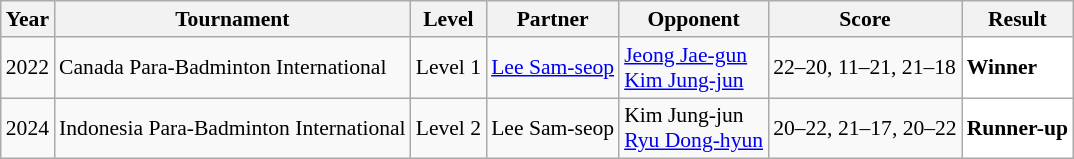<table class="sortable wikitable" style="font-size: 90%;">
<tr>
<th>Year</th>
<th>Tournament</th>
<th>Level</th>
<th>Partner</th>
<th>Opponent</th>
<th>Score</th>
<th>Result</th>
</tr>
<tr>
<td align="center">2022</td>
<td align="left">Canada Para-Badminton International</td>
<td align="left">Level 1</td>
<td> <a href='#'>Lee Sam-seop</a></td>
<td align="left"> <a href='#'>Jeong Jae-gun</a><br> <a href='#'>Kim Jung-jun</a></td>
<td align="left">22–20, 11–21, 21–18</td>
<td style="text-align:left; background:white"> <strong>Winner</strong></td>
</tr>
<tr>
<td align="center">2024</td>
<td align="left">Indonesia Para-Badminton International</td>
<td align="left">Level 2</td>
<td> Lee Sam-seop</td>
<td align="left"> Kim Jung-jun<br> <a href='#'>Ryu Dong-hyun</a></td>
<td align="left">20–22, 21–17, 20–22</td>
<td style="text-align:left; background:white"> <strong>Runner-up</strong></td>
</tr>
</table>
